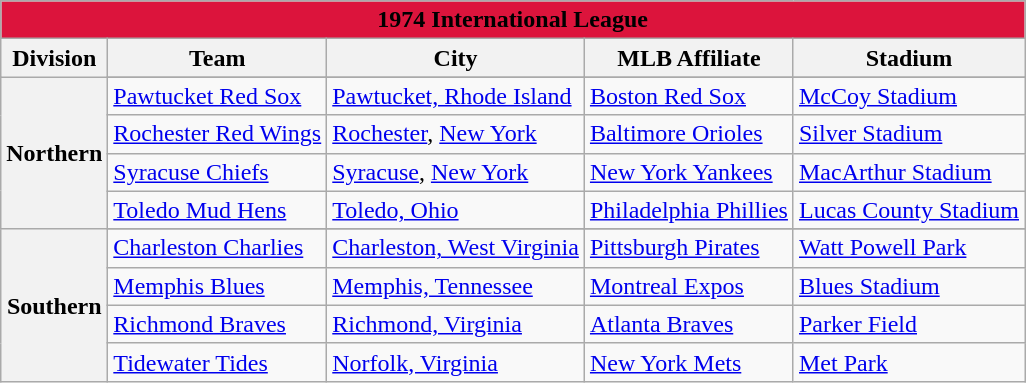<table class="wikitable" style="width:auto">
<tr>
<td bgcolor="#DC143C" align="center" colspan="7"><strong><span>1974 International League</span></strong></td>
</tr>
<tr>
<th>Division</th>
<th>Team</th>
<th>City</th>
<th>MLB Affiliate</th>
<th>Stadium</th>
</tr>
<tr>
<th rowspan="5">Northern</th>
</tr>
<tr>
<td><a href='#'>Pawtucket Red Sox</a></td>
<td><a href='#'>Pawtucket, Rhode Island</a></td>
<td><a href='#'>Boston Red Sox</a></td>
<td><a href='#'>McCoy Stadium</a></td>
</tr>
<tr>
<td><a href='#'>Rochester Red Wings</a></td>
<td><a href='#'>Rochester</a>, <a href='#'>New York</a></td>
<td><a href='#'>Baltimore Orioles</a></td>
<td><a href='#'>Silver Stadium</a></td>
</tr>
<tr>
<td><a href='#'>Syracuse Chiefs</a></td>
<td><a href='#'>Syracuse</a>, <a href='#'>New York</a></td>
<td><a href='#'>New York Yankees</a></td>
<td><a href='#'>MacArthur Stadium</a></td>
</tr>
<tr>
<td><a href='#'>Toledo Mud Hens</a></td>
<td><a href='#'>Toledo, Ohio</a></td>
<td><a href='#'>Philadelphia Phillies</a></td>
<td><a href='#'>Lucas County Stadium</a></td>
</tr>
<tr>
<th rowspan="5">Southern</th>
</tr>
<tr>
<td><a href='#'>Charleston Charlies</a></td>
<td><a href='#'>Charleston, West Virginia</a></td>
<td><a href='#'>Pittsburgh Pirates</a></td>
<td><a href='#'>Watt Powell Park</a></td>
</tr>
<tr>
<td><a href='#'>Memphis Blues</a></td>
<td><a href='#'>Memphis, Tennessee</a></td>
<td><a href='#'>Montreal Expos</a></td>
<td><a href='#'>Blues Stadium</a></td>
</tr>
<tr>
<td><a href='#'>Richmond Braves</a></td>
<td><a href='#'>Richmond, Virginia</a></td>
<td><a href='#'>Atlanta Braves</a></td>
<td><a href='#'>Parker Field</a></td>
</tr>
<tr>
<td><a href='#'>Tidewater Tides</a></td>
<td><a href='#'>Norfolk, Virginia</a></td>
<td><a href='#'>New York Mets</a></td>
<td><a href='#'>Met Park</a></td>
</tr>
</table>
